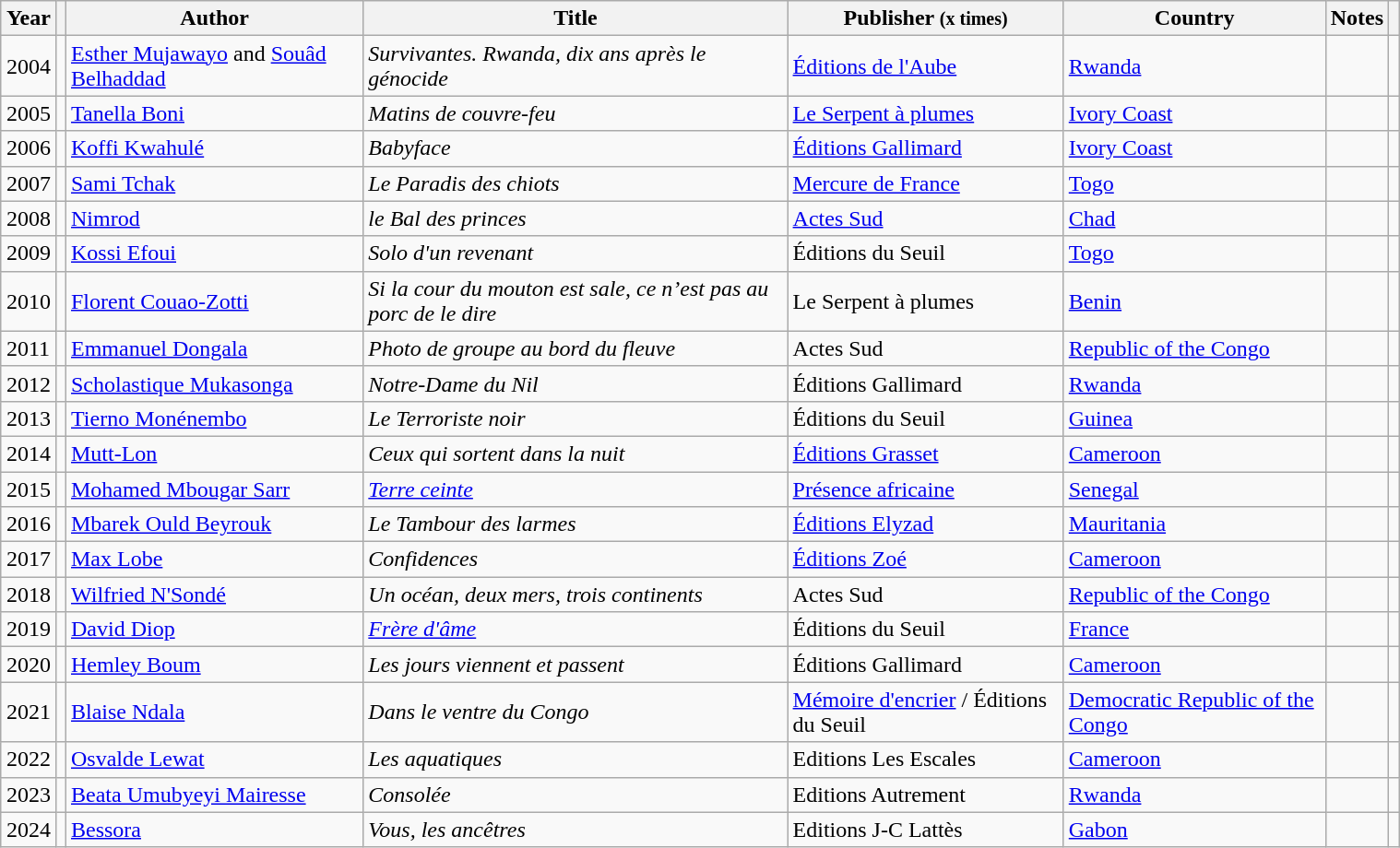<table width="80%" class="wikitable sortable" align="center" style="margin:1em auto;">
<tr>
<th scope="col">Year</th>
<th scope="col"></th>
<th scope="col">Author</th>
<th scope="col">Title</th>
<th scope="col">Publisher <small>(x times)</small></th>
<th scope="col">Country</th>
<th scope="col">Notes</th>
<th scope="col" class="unsortable"></th>
</tr>
<tr>
<td>2004</td>
<td></td>
<td><a href='#'>Esther Mujawayo</a> and <a href='#'>Souâd Belhaddad</a></td>
<td><em>Survivantes. Rwanda, dix ans après le génocide</em></td>
<td><a href='#'>Éditions de l'Aube</a></td>
<td> <a href='#'>Rwanda</a></td>
<td></td>
<td></td>
</tr>
<tr>
<td>2005</td>
<td></td>
<td><a href='#'>Tanella Boni</a></td>
<td><em>Matins de couvre-feu</em></td>
<td><a href='#'>Le Serpent à plumes</a></td>
<td> <a href='#'>Ivory Coast</a></td>
<td></td>
<td></td>
</tr>
<tr>
<td>2006</td>
<td></td>
<td><a href='#'>Koffi Kwahulé</a></td>
<td><em>Babyface</em></td>
<td><a href='#'>Éditions Gallimard</a></td>
<td> <a href='#'>Ivory Coast</a></td>
<td></td>
<td></td>
</tr>
<tr>
<td>2007</td>
<td></td>
<td><a href='#'>Sami Tchak</a></td>
<td><em>Le Paradis des chiots</em></td>
<td><a href='#'>Mercure de France</a></td>
<td> <a href='#'>Togo</a></td>
<td></td>
<td></td>
</tr>
<tr>
<td>2008</td>
<td></td>
<td><a href='#'>Nimrod</a></td>
<td><em>le Bal des princes</em></td>
<td><a href='#'>Actes Sud</a></td>
<td> <a href='#'>Chad</a></td>
<td></td>
<td></td>
</tr>
<tr>
<td>2009</td>
<td></td>
<td><a href='#'>Kossi Efoui</a></td>
<td><em>Solo d'un revenant</em></td>
<td>Éditions du Seuil</td>
<td> <a href='#'>Togo</a></td>
<td></td>
<td></td>
</tr>
<tr>
<td>2010</td>
<td></td>
<td><a href='#'>Florent Couao-Zotti</a></td>
<td><em>Si la cour du mouton est sale, ce n’est pas au porc de le dire</em></td>
<td>Le Serpent à plumes</td>
<td> <a href='#'>Benin</a></td>
<td></td>
<td></td>
</tr>
<tr>
<td>2011</td>
<td></td>
<td><a href='#'>Emmanuel Dongala</a></td>
<td><em>Photo de groupe au bord du fleuve</em></td>
<td>Actes Sud</td>
<td> <a href='#'>Republic of the Congo</a></td>
<td></td>
<td></td>
</tr>
<tr>
<td>2012</td>
<td></td>
<td><a href='#'>Scholastique Mukasonga</a></td>
<td><em>Notre-Dame du Nil</em></td>
<td>Éditions Gallimard</td>
<td> <a href='#'>Rwanda</a></td>
<td></td>
<td></td>
</tr>
<tr>
<td>2013</td>
<td></td>
<td><a href='#'>Tierno Monénembo</a></td>
<td><em>Le Terroriste noir</em></td>
<td>Éditions du Seuil</td>
<td> <a href='#'>Guinea</a></td>
<td></td>
<td></td>
</tr>
<tr>
<td>2014</td>
<td></td>
<td><a href='#'>Mutt-Lon</a></td>
<td><em>Ceux qui sortent dans la nuit</em></td>
<td><a href='#'>Éditions Grasset</a></td>
<td> <a href='#'>Cameroon</a></td>
<td></td>
<td></td>
</tr>
<tr>
<td>2015</td>
<td></td>
<td><a href='#'>Mohamed Mbougar Sarr</a></td>
<td><em><a href='#'>Terre ceinte</a></em></td>
<td><a href='#'>Présence africaine</a></td>
<td> <a href='#'>Senegal</a></td>
<td></td>
<td></td>
</tr>
<tr>
<td>2016</td>
<td></td>
<td><a href='#'>Mbarek Ould Beyrouk</a></td>
<td><em>Le Tambour des larmes</em></td>
<td><a href='#'>Éditions Elyzad</a></td>
<td> <a href='#'>Mauritania</a></td>
<td></td>
<td></td>
</tr>
<tr>
<td>2017</td>
<td></td>
<td><a href='#'>Max Lobe</a></td>
<td><em>Confidences</em></td>
<td><a href='#'>Éditions Zoé</a></td>
<td> <a href='#'>Cameroon</a></td>
<td></td>
<td></td>
</tr>
<tr>
<td>2018</td>
<td></td>
<td><a href='#'>Wilfried N'Sondé</a></td>
<td><em>Un océan, deux mers, trois continents</em></td>
<td>Actes Sud</td>
<td> <a href='#'>Republic of the Congo</a></td>
<td></td>
<td></td>
</tr>
<tr>
<td>2019</td>
<td></td>
<td><a href='#'>David Diop</a></td>
<td><em><a href='#'>Frère d'âme</a></em></td>
<td>Éditions du Seuil</td>
<td> <a href='#'>France</a></td>
<td></td>
<td></td>
</tr>
<tr>
<td>2020</td>
<td></td>
<td><a href='#'>Hemley Boum</a></td>
<td><em>Les jours viennent et passent</em></td>
<td>Éditions Gallimard</td>
<td> <a href='#'>Cameroon</a></td>
<td></td>
<td></td>
</tr>
<tr>
<td>2021</td>
<td></td>
<td><a href='#'>Blaise Ndala</a></td>
<td><em>Dans le ventre du Congo</em></td>
<td><a href='#'>Mémoire d'encrier</a> / Éditions du Seuil</td>
<td> <a href='#'>Democratic Republic of the Congo</a></td>
<td></td>
<td></td>
</tr>
<tr>
<td>2022</td>
<td></td>
<td><a href='#'>Osvalde Lewat</a></td>
<td><em>Les aquatiques</em></td>
<td>Editions Les Escales</td>
<td> <a href='#'>Cameroon</a></td>
<td></td>
<td></td>
</tr>
<tr>
<td>2023</td>
<td></td>
<td><a href='#'>Beata Umubyeyi Mairesse</a></td>
<td><em>Consolée</em></td>
<td>Editions Autrement</td>
<td> <a href='#'>Rwanda</a></td>
<td></td>
<td></td>
</tr>
<tr>
<td>2024</td>
<td></td>
<td><a href='#'>Bessora</a></td>
<td><em>Vous, les ancêtres</em></td>
<td>Editions J-C Lattès</td>
<td> <a href='#'>Gabon</a></td>
<td></td>
<td></td>
</tr>
</table>
